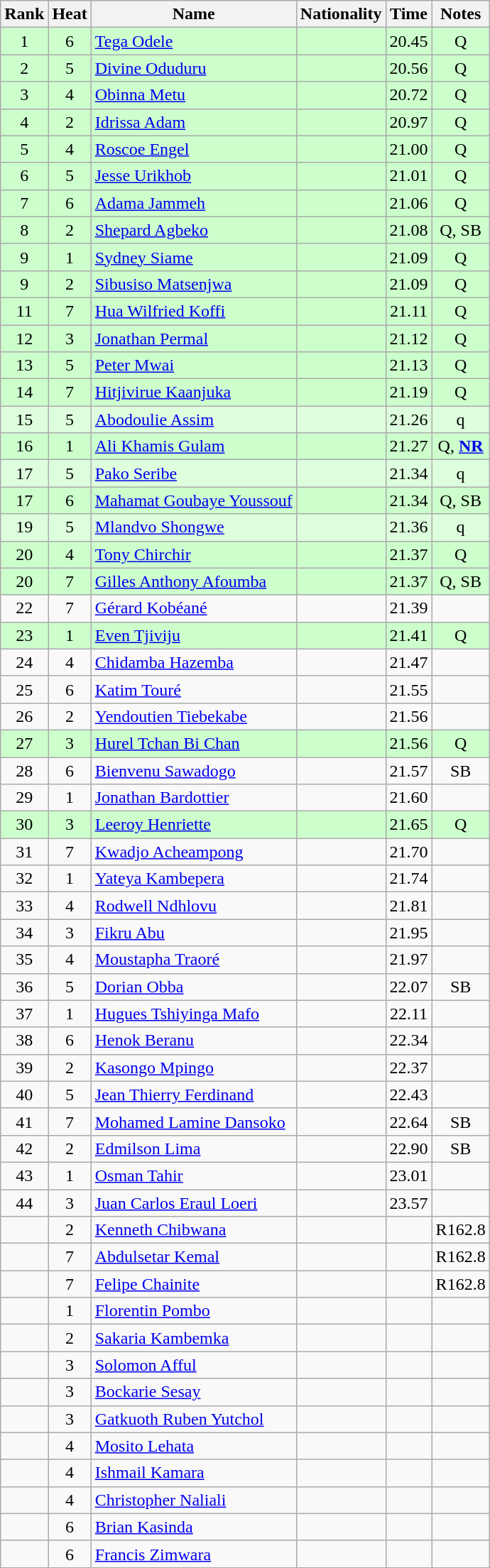<table class="wikitable sortable" style="text-align:center">
<tr>
<th>Rank</th>
<th>Heat</th>
<th>Name</th>
<th>Nationality</th>
<th>Time</th>
<th>Notes</th>
</tr>
<tr bgcolor=ccffcc>
<td>1</td>
<td>6</td>
<td align=left><a href='#'>Tega Odele</a></td>
<td align=left></td>
<td>20.45</td>
<td>Q</td>
</tr>
<tr bgcolor=ccffcc>
<td>2</td>
<td>5</td>
<td align=left><a href='#'>Divine Oduduru</a></td>
<td align=left></td>
<td>20.56</td>
<td>Q</td>
</tr>
<tr bgcolor=ccffcc>
<td>3</td>
<td>4</td>
<td align=left><a href='#'>Obinna Metu</a></td>
<td align=left></td>
<td>20.72</td>
<td>Q</td>
</tr>
<tr bgcolor=ccffcc>
<td>4</td>
<td>2</td>
<td align=left><a href='#'>Idrissa Adam</a></td>
<td align=left></td>
<td>20.97</td>
<td>Q</td>
</tr>
<tr bgcolor=ccffcc>
<td>5</td>
<td>4</td>
<td align=left><a href='#'>Roscoe Engel</a></td>
<td align=left></td>
<td>21.00</td>
<td>Q</td>
</tr>
<tr bgcolor=ccffcc>
<td>6</td>
<td>5</td>
<td align=left><a href='#'>Jesse Urikhob</a></td>
<td align=left></td>
<td>21.01</td>
<td>Q</td>
</tr>
<tr bgcolor=ccffcc>
<td>7</td>
<td>6</td>
<td align=left><a href='#'>Adama Jammeh</a></td>
<td align=left></td>
<td>21.06</td>
<td>Q</td>
</tr>
<tr bgcolor=ccffcc>
<td>8</td>
<td>2</td>
<td align=left><a href='#'>Shepard Agbeko</a></td>
<td align=left></td>
<td>21.08</td>
<td>Q, SB</td>
</tr>
<tr bgcolor=ccffcc>
<td>9</td>
<td>1</td>
<td align=left><a href='#'>Sydney Siame</a></td>
<td align=left></td>
<td>21.09</td>
<td>Q</td>
</tr>
<tr bgcolor=ccffcc>
<td>9</td>
<td>2</td>
<td align=left><a href='#'>Sibusiso Matsenjwa</a></td>
<td align=left></td>
<td>21.09</td>
<td>Q</td>
</tr>
<tr bgcolor=ccffcc>
<td>11</td>
<td>7</td>
<td align=left><a href='#'>Hua Wilfried Koffi</a></td>
<td align=left></td>
<td>21.11</td>
<td>Q</td>
</tr>
<tr bgcolor=ccffcc>
<td>12</td>
<td>3</td>
<td align=left><a href='#'>Jonathan Permal</a></td>
<td align=left></td>
<td>21.12</td>
<td>Q</td>
</tr>
<tr bgcolor=ccffcc>
<td>13</td>
<td>5</td>
<td align=left><a href='#'>Peter Mwai</a></td>
<td align=left></td>
<td>21.13</td>
<td>Q</td>
</tr>
<tr bgcolor=ccffcc>
<td>14</td>
<td>7</td>
<td align=left><a href='#'>Hitjivirue Kaanjuka</a></td>
<td align=left></td>
<td>21.19</td>
<td>Q</td>
</tr>
<tr bgcolor=ddffdd>
<td>15</td>
<td>5</td>
<td align=left><a href='#'>Abodoulie Assim</a></td>
<td align=left></td>
<td>21.26</td>
<td>q</td>
</tr>
<tr bgcolor=ccffcc>
<td>16</td>
<td>1</td>
<td align=left><a href='#'>Ali Khamis Gulam</a></td>
<td align=left></td>
<td>21.27</td>
<td>Q, <strong><a href='#'>NR</a></strong></td>
</tr>
<tr bgcolor=ddffdd>
<td>17</td>
<td>5</td>
<td align=left><a href='#'>Pako Seribe</a></td>
<td align=left></td>
<td>21.34</td>
<td>q</td>
</tr>
<tr bgcolor=ccffcc>
<td>17</td>
<td>6</td>
<td align=left><a href='#'>Mahamat Goubaye Youssouf</a></td>
<td align=left></td>
<td>21.34</td>
<td>Q, SB</td>
</tr>
<tr bgcolor=ddffdd>
<td>19</td>
<td>5</td>
<td align=left><a href='#'>Mlandvo Shongwe</a></td>
<td align=left></td>
<td>21.36</td>
<td>q</td>
</tr>
<tr bgcolor=ccffcc>
<td>20</td>
<td>4</td>
<td align=left><a href='#'>Tony Chirchir</a></td>
<td align=left></td>
<td>21.37</td>
<td>Q</td>
</tr>
<tr bgcolor=ccffcc>
<td>20</td>
<td>7</td>
<td align=left><a href='#'>Gilles Anthony Afoumba</a></td>
<td align=left></td>
<td>21.37</td>
<td>Q, SB</td>
</tr>
<tr>
<td>22</td>
<td>7</td>
<td align=left><a href='#'>Gérard Kobéané</a></td>
<td align=left></td>
<td>21.39</td>
<td></td>
</tr>
<tr bgcolor=ccffcc>
<td>23</td>
<td>1</td>
<td align=left><a href='#'>Even Tjiviju</a></td>
<td align=left></td>
<td>21.41</td>
<td>Q</td>
</tr>
<tr>
<td>24</td>
<td>4</td>
<td align=left><a href='#'>Chidamba Hazemba</a></td>
<td align=left></td>
<td>21.47</td>
<td></td>
</tr>
<tr>
<td>25</td>
<td>6</td>
<td align=left><a href='#'>Katim Touré</a></td>
<td align=left></td>
<td>21.55</td>
<td></td>
</tr>
<tr>
<td>26</td>
<td>2</td>
<td align=left><a href='#'>Yendoutien Tiebekabe</a></td>
<td align=left></td>
<td>21.56</td>
<td></td>
</tr>
<tr bgcolor=ccffcc>
<td>27</td>
<td>3</td>
<td align=left><a href='#'>Hurel Tchan Bi Chan</a></td>
<td align=left></td>
<td>21.56</td>
<td>Q</td>
</tr>
<tr>
<td>28</td>
<td>6</td>
<td align=left><a href='#'>Bienvenu Sawadogo</a></td>
<td align=left></td>
<td>21.57</td>
<td>SB</td>
</tr>
<tr>
<td>29</td>
<td>1</td>
<td align=left><a href='#'>Jonathan Bardottier</a></td>
<td align=left></td>
<td>21.60</td>
<td></td>
</tr>
<tr bgcolor=ccffcc>
<td>30</td>
<td>3</td>
<td align=left><a href='#'>Leeroy Henriette</a></td>
<td align=left></td>
<td>21.65</td>
<td>Q</td>
</tr>
<tr>
<td>31</td>
<td>7</td>
<td align=left><a href='#'>Kwadjo Acheampong</a></td>
<td align=left></td>
<td>21.70</td>
<td></td>
</tr>
<tr>
<td>32</td>
<td>1</td>
<td align=left><a href='#'>Yateya Kambepera</a></td>
<td align=left></td>
<td>21.74</td>
<td></td>
</tr>
<tr>
<td>33</td>
<td>4</td>
<td align=left><a href='#'>Rodwell Ndhlovu</a></td>
<td align=left></td>
<td>21.81</td>
<td></td>
</tr>
<tr>
<td>34</td>
<td>3</td>
<td align=left><a href='#'>Fikru Abu</a></td>
<td align=left></td>
<td>21.95</td>
<td></td>
</tr>
<tr>
<td>35</td>
<td>4</td>
<td align=left><a href='#'>Moustapha Traoré</a></td>
<td align=left></td>
<td>21.97</td>
<td></td>
</tr>
<tr>
<td>36</td>
<td>5</td>
<td align=left><a href='#'>Dorian Obba</a></td>
<td align=left></td>
<td>22.07</td>
<td>SB</td>
</tr>
<tr>
<td>37</td>
<td>1</td>
<td align=left><a href='#'>Hugues Tshiyinga Mafo</a></td>
<td align=left></td>
<td>22.11</td>
<td></td>
</tr>
<tr>
<td>38</td>
<td>6</td>
<td align=left><a href='#'>Henok Beranu</a></td>
<td align=left></td>
<td>22.34</td>
<td></td>
</tr>
<tr>
<td>39</td>
<td>2</td>
<td align=left><a href='#'>Kasongo Mpingo</a></td>
<td align=left></td>
<td>22.37</td>
<td></td>
</tr>
<tr>
<td>40</td>
<td>5</td>
<td align=left><a href='#'>Jean Thierry Ferdinand</a></td>
<td align=left></td>
<td>22.43</td>
<td></td>
</tr>
<tr>
<td>41</td>
<td>7</td>
<td align=left><a href='#'>Mohamed Lamine Dansoko</a></td>
<td align=left></td>
<td>22.64</td>
<td>SB</td>
</tr>
<tr>
<td>42</td>
<td>2</td>
<td align=left><a href='#'>Edmilson Lima</a></td>
<td align=left></td>
<td>22.90</td>
<td>SB</td>
</tr>
<tr>
<td>43</td>
<td>1</td>
<td align=left><a href='#'>Osman Tahir</a></td>
<td align=left></td>
<td>23.01</td>
<td></td>
</tr>
<tr>
<td>44</td>
<td>3</td>
<td align=left><a href='#'>Juan Carlos Eraul Loeri</a></td>
<td align=left></td>
<td>23.57</td>
<td></td>
</tr>
<tr>
<td></td>
<td>2</td>
<td align=left><a href='#'>Kenneth Chibwana</a></td>
<td align=left></td>
<td></td>
<td>R162.8</td>
</tr>
<tr>
<td></td>
<td>7</td>
<td align=left><a href='#'>Abdulsetar Kemal</a></td>
<td align=left></td>
<td></td>
<td>R162.8</td>
</tr>
<tr>
<td></td>
<td>7</td>
<td align=left><a href='#'>Felipe Chainite</a></td>
<td align=left></td>
<td></td>
<td>R162.8</td>
</tr>
<tr>
<td></td>
<td>1</td>
<td align=left><a href='#'>Florentin Pombo</a></td>
<td align=left></td>
<td></td>
<td></td>
</tr>
<tr>
<td></td>
<td>2</td>
<td align=left><a href='#'>Sakaria Kambemka</a></td>
<td align=left></td>
<td></td>
<td></td>
</tr>
<tr>
<td></td>
<td>3</td>
<td align=left><a href='#'>Solomon Afful</a></td>
<td align=left></td>
<td></td>
<td></td>
</tr>
<tr>
<td></td>
<td>3</td>
<td align=left><a href='#'>Bockarie Sesay</a></td>
<td align=left></td>
<td></td>
<td></td>
</tr>
<tr>
<td></td>
<td>3</td>
<td align=left><a href='#'>Gatkuoth Ruben Yutchol</a></td>
<td align=left></td>
<td></td>
<td></td>
</tr>
<tr>
<td></td>
<td>4</td>
<td align=left><a href='#'>Mosito Lehata</a></td>
<td align=left></td>
<td></td>
<td></td>
</tr>
<tr>
<td></td>
<td>4</td>
<td align=left><a href='#'>Ishmail Kamara</a></td>
<td align=left></td>
<td></td>
<td></td>
</tr>
<tr>
<td></td>
<td>4</td>
<td align=left><a href='#'>Christopher Naliali</a></td>
<td align=left></td>
<td></td>
<td></td>
</tr>
<tr>
<td></td>
<td>6</td>
<td align=left><a href='#'>Brian Kasinda</a></td>
<td align=left></td>
<td></td>
<td></td>
</tr>
<tr>
<td></td>
<td>6</td>
<td align=left><a href='#'>Francis Zimwara</a></td>
<td align=left></td>
<td></td>
<td></td>
</tr>
</table>
